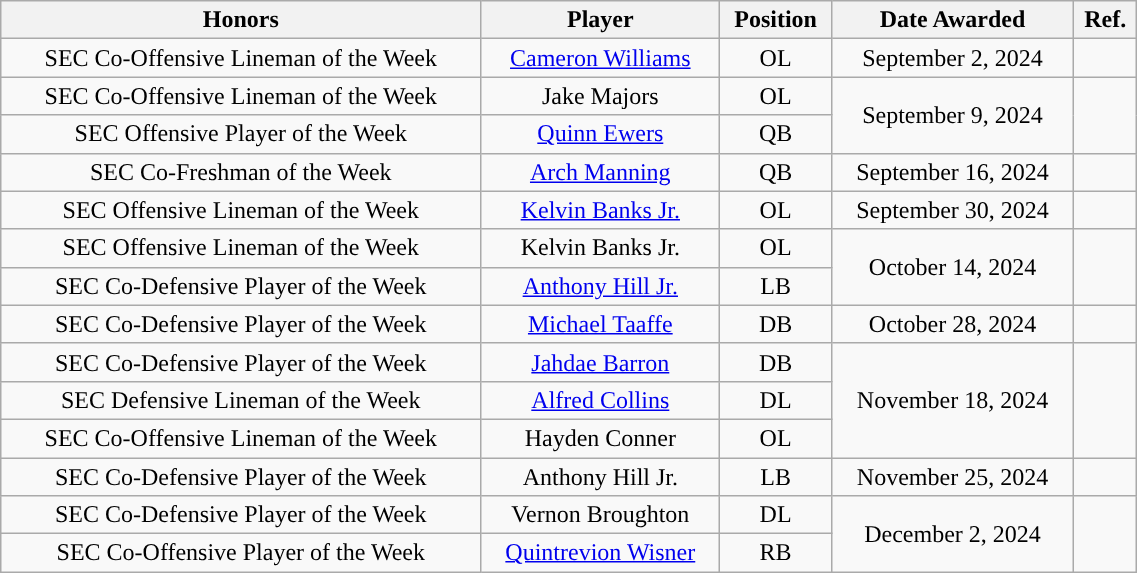<table class="wikitable" style="width: 60%;text-align: center;">
<tr>
<th>Honors</th>
<th>Player</th>
<th>Position</th>
<th>Date Awarded</th>
<th>Ref.</th>
</tr>
<tr align="center">
<td rowspan="1">SEC Co-Offensive Lineman of the Week</td>
<td><a href='#'>Cameron Williams</a></td>
<td>OL</td>
<td rowspan="1">September 2, 2024</td>
<td rowspan="1"></td>
</tr>
<tr align="center">
<td rowspan="1">SEC Co-Offensive Lineman of the Week</td>
<td>Jake Majors</td>
<td>OL</td>
<td rowspan="2">September 9, 2024</td>
<td rowspan="2"></td>
</tr>
<tr align="center">
<td rowspan="1">SEC Offensive Player of the Week</td>
<td><a href='#'>Quinn Ewers</a></td>
<td>QB</td>
</tr>
<tr align="center">
<td rowspan="1">SEC Co-Freshman of the Week</td>
<td><a href='#'>Arch Manning</a></td>
<td>QB</td>
<td rowspan="1">September 16, 2024</td>
<td rowspan="1"></td>
</tr>
<tr align="center">
<td rowspan="1">SEC Offensive Lineman of the Week</td>
<td><a href='#'>Kelvin Banks Jr.</a></td>
<td>OL</td>
<td rowspan="1">September 30, 2024</td>
<td rowspan="1"></td>
</tr>
<tr align="center">
<td rowspan="1">SEC Offensive Lineman of the Week</td>
<td>Kelvin Banks Jr.</td>
<td>OL</td>
<td rowspan="2">October 14, 2024</td>
<td rowspan="2"></td>
</tr>
<tr align="center">
<td rowspan="1">SEC Co-Defensive Player of the Week</td>
<td><a href='#'>Anthony Hill Jr.</a></td>
<td>LB</td>
</tr>
<tr align="center">
<td rowspan="1">SEC Co-Defensive Player of the Week</td>
<td><a href='#'>Michael Taaffe</a></td>
<td>DB</td>
<td rowspan="1">October 28, 2024</td>
<td rowspan="1"></td>
</tr>
<tr align="center">
<td rowspan="1">SEC Co-Defensive Player of the Week</td>
<td><a href='#'>Jahdae Barron</a></td>
<td>DB</td>
<td rowspan="3">November 18, 2024</td>
<td rowspan="3"></td>
</tr>
<tr align="center">
<td rowspan="1">SEC Defensive Lineman of the Week</td>
<td><a href='#'>Alfred Collins</a></td>
<td>DL</td>
</tr>
<tr align="center">
<td rowspan="1">SEC Co-Offensive Lineman of the Week</td>
<td>Hayden Conner</td>
<td>OL</td>
</tr>
<tr align="center">
<td rowspan="1">SEC Co-Defensive Player of the Week</td>
<td>Anthony Hill Jr.</td>
<td>LB</td>
<td rowspan="1">November 25, 2024</td>
<td rowspan="1"></td>
</tr>
<tr align="center">
<td rowspan="1">SEC Co-Defensive Player of the Week</td>
<td>Vernon Broughton</td>
<td>DL</td>
<td rowspan="2">December 2, 2024</td>
<td rowspan="2"></td>
</tr>
<tr align="center">
<td rowspan="1">SEC Co-Offensive Player of the Week</td>
<td><a href='#'>Quintrevion Wisner</a></td>
<td>RB</td>
</tr>
</table>
